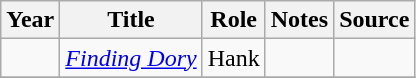<table class="wikitable sortable plainrowheaders">
<tr>
<th>Year</th>
<th>Title</th>
<th>Role</th>
<th class="unsortable">Notes</th>
<th class="unsortable">Source</th>
</tr>
<tr>
<td></td>
<td><em><a href='#'>Finding Dory</a></em></td>
<td>Hank</td>
<td></td>
<td></td>
</tr>
<tr>
</tr>
</table>
